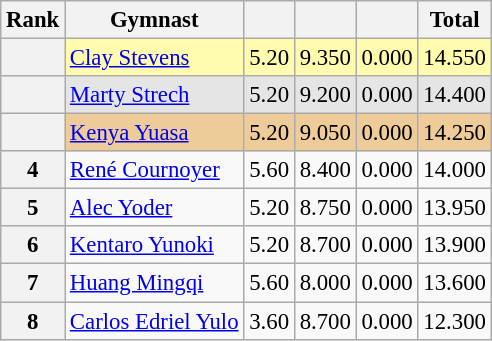<table class="wikitable sortable" style="text-align:center; font-size:95%">
<tr>
<th scope=col>Rank</th>
<th scope=col>Gymnast</th>
<th scope=col></th>
<th scope=col></th>
<th scope=col></th>
<th scope=col>Total</th>
</tr>
<tr bgcolor=fffcaf>
<th scope=row style="text-align:center"></th>
<td align=left><a href='#'>Clay Stevens</a><br></td>
<td>5.20</td>
<td>9.350</td>
<td>0.000</td>
<td>14.550</td>
</tr>
<tr bgcolor=e5e5e5>
<th scope=row style="text-align:center"></th>
<td align=left><a href='#'>Marty Strech</a><br></td>
<td>5.20</td>
<td>9.200</td>
<td>0.000</td>
<td>14.400</td>
</tr>
<tr bgcolor=eecc99>
<th scope=row style="text-align:center"></th>
<td align=left><a href='#'>Kenya Yuasa</a><br></td>
<td>5.20</td>
<td>9.050</td>
<td>0.000</td>
<td>14.250</td>
</tr>
<tr>
<th scope=row style="text-align:center">4</th>
<td align=left><a href='#'>René Cournoyer</a><br></td>
<td>5.60</td>
<td>8.400</td>
<td>0.000</td>
<td>14.000</td>
</tr>
<tr>
<th scope=row style="text-align:center">5</th>
<td align=left><a href='#'>Alec Yoder</a><br></td>
<td>5.20</td>
<td>8.750</td>
<td>0.000</td>
<td>13.950</td>
</tr>
<tr>
<th scope=row style="text-align:center">6</th>
<td align=left><a href='#'>Kentaro Yunoki</a><br></td>
<td>5.20</td>
<td>8.700</td>
<td>0.000</td>
<td>13.900</td>
</tr>
<tr>
<th scope=row style="text-align:center">7</th>
<td align=left><a href='#'>Huang Mingqi</a><br></td>
<td>5.60</td>
<td>8.000</td>
<td>0.000</td>
<td>13.600</td>
</tr>
<tr>
<th scope=row style="text-align:center">8</th>
<td align=left><a href='#'>Carlos Edriel Yulo</a><br></td>
<td>3.60</td>
<td>8.700</td>
<td>0.000</td>
<td>12.300</td>
</tr>
</table>
